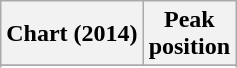<table class="wikitable sortable plainrowheaders" style="text-align:center">
<tr>
<th scope="col">Chart (2014)</th>
<th scope="col">Peak<br>position</th>
</tr>
<tr>
</tr>
<tr>
</tr>
<tr>
</tr>
<tr>
</tr>
</table>
